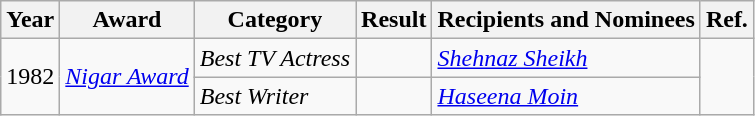<table class="wikitable">
<tr>
<th>Year</th>
<th>Award</th>
<th>Category</th>
<th>Result</th>
<th>Recipients and Nominees</th>
<th>Ref.</th>
</tr>
<tr>
<td rowspan="2">1982</td>
<td rowspan="2"><em><a href='#'>Nigar Award</a></em></td>
<td><em>Best TV Actress</em></td>
<td></td>
<td><em><a href='#'>Shehnaz Sheikh</a></em></td>
<td rowspan="2"></td>
</tr>
<tr>
<td><em>Best Writer</em></td>
<td></td>
<td><em><a href='#'>Haseena Moin</a></td>
</tr>
</table>
